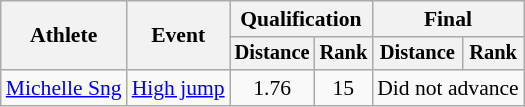<table class="wikitable" style="font-size:90%">
<tr>
<th rowspan=2>Athlete</th>
<th rowspan=2>Event</th>
<th colspan=2>Qualification</th>
<th colspan=2>Final</th>
</tr>
<tr style="font-size:95%">
<th>Distance</th>
<th>Rank</th>
<th>Distance</th>
<th>Rank</th>
</tr>
<tr align=center>
<td align=left><a href='#'>Michelle Sng</a></td>
<td align=left><a href='#'>High jump</a></td>
<td>1.76</td>
<td>15</td>
<td colspan=2>Did not advance</td>
</tr>
</table>
